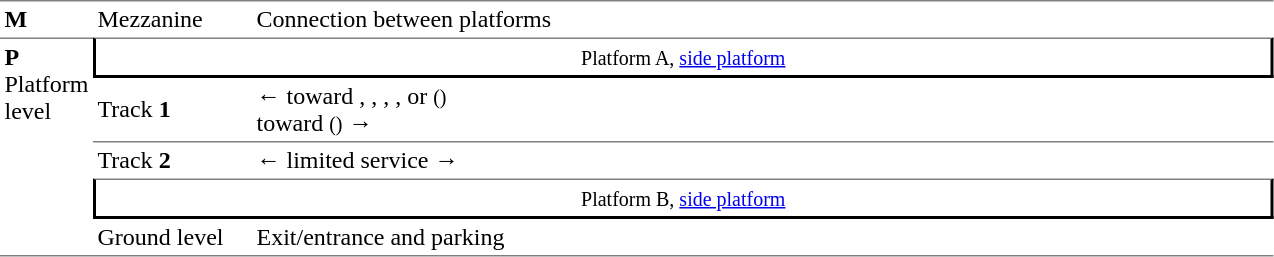<table border=0 cellspacing=0 cellpadding=3>
<tr>
<td style="border-top:solid 1px gray;" width=50><strong>M</strong></td>
<td style="border-top:solid 1px gray;" width=100>Mezzanine</td>
<td style="border-top:solid 1px gray;" width=675>Connection between platforms</td>
</tr>
<tr>
<td style="border-top:solid 1px gray;border-bottom:solid 1px gray;" rowspan=5 valign=top><strong>P</strong><br>Platform level</td>
<td style="border-top:solid 1px gray;border-right:solid 2px black;border-left:solid 2px black;border-bottom:solid 2px black;text-align:center;" colspan=2><small>Platform A, <a href='#'>side platform</a></small> </td>
</tr>
<tr>
<td style="border-bottom:solid 1px gray;">Track <strong>1</strong></td>
<td style="border-bottom:solid 1px gray;">←  toward , , , , or  <small>()</small><br>  toward  <small>()</small> →</td>
</tr>
<tr>
<td>Track <strong>2</strong></td>
<td>←  limited service →</td>
</tr>
<tr>
<td style="border-top:solid 1px gray;border-right:solid 2px black;border-left:solid 2px black;border-bottom:solid 2px black;text-align:center;" colspan=2><small>Platform B, <a href='#'>side platform</a></small> </td>
</tr>
<tr>
<td style="border-bottom:solid 1px gray;">Ground level</td>
<td style="border-bottom:solid 1px gray;">Exit/entrance and parking</td>
</tr>
</table>
